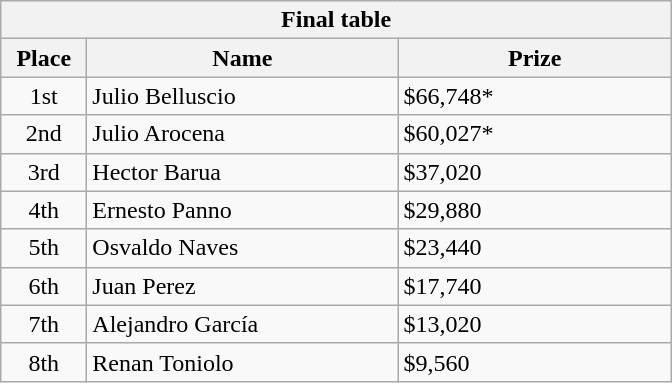<table class="wikitable">
<tr>
<th colspan="3">Final table</th>
</tr>
<tr>
<th style="width:50px;">Place</th>
<th style="width:200px;">Name</th>
<th style="width:175px;">Prize</th>
</tr>
<tr>
<td style="text-align:center;">1st</td>
<td> Julio Belluscio</td>
<td>$66,748*</td>
</tr>
<tr>
<td style="text-align:center;">2nd</td>
<td> Julio Arocena</td>
<td>$60,027*</td>
</tr>
<tr>
<td style="text-align:center;">3rd</td>
<td> Hector Barua</td>
<td>$37,020</td>
</tr>
<tr>
<td style="text-align:center;">4th</td>
<td> Ernesto Panno</td>
<td>$29,880</td>
</tr>
<tr>
<td style="text-align:center;">5th</td>
<td> Osvaldo Naves</td>
<td>$23,440</td>
</tr>
<tr>
<td style="text-align:center;">6th</td>
<td> Juan Perez</td>
<td>$17,740</td>
</tr>
<tr>
<td style="text-align:center;">7th</td>
<td> Alejandro García</td>
<td>$13,020</td>
</tr>
<tr>
<td style="text-align:center;">8th</td>
<td> Renan Toniolo</td>
<td>$9,560</td>
</tr>
</table>
